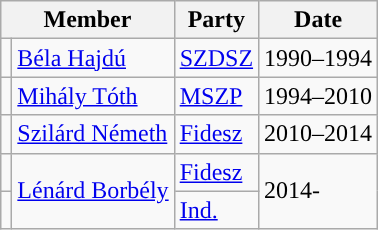<table class=wikitable>
<tr>
<th colspan=2>Member</th>
<th>Party</th>
<th>Date</th>
</tr>
<tr>
<td style="background-color:"></td>
<td><a href='#'>Béla Hajdú</a></td>
<td><a href='#'>SZDSZ</a></td>
<td>1990–1994</td>
</tr>
<tr>
<td style="background-color:"></td>
<td><a href='#'>Mihály Tóth</a></td>
<td><a href='#'>MSZP</a></td>
<td>1994–2010</td>
</tr>
<tr>
<td style="background-color:"></td>
<td><a href='#'>Szilárd Németh</a></td>
<td><a href='#'>Fidesz</a></td>
<td>2010–2014</td>
</tr>
<tr>
<td style="background-color:"></td>
<td rowspan=2><a href='#'>Lénárd Borbély</a></td>
<td><a href='#'>Fidesz</a></td>
<td rowspan=2>2014-</td>
</tr>
<tr>
<td style="background-color:"></td>
<td><a href='#'>Ind.</a></td>
</tr>
</table>
